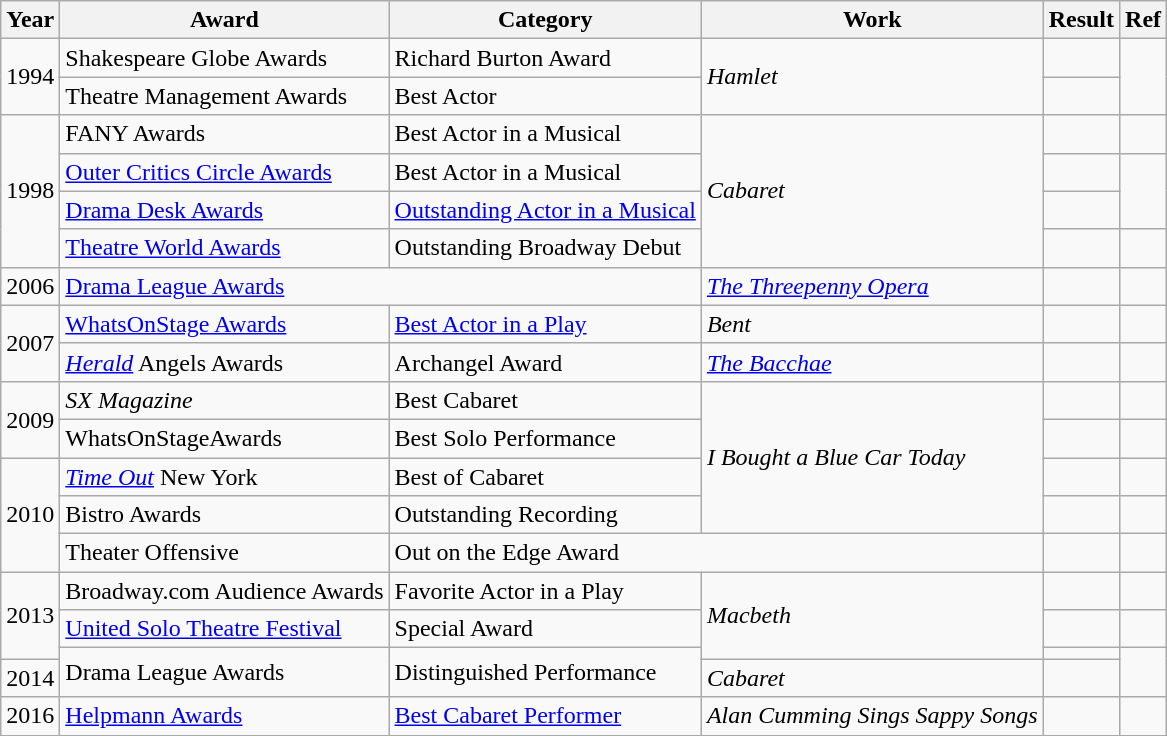<table class="wikitable plainrowheaders">
<tr>
<th>Year</th>
<th>Award</th>
<th>Category</th>
<th>Work</th>
<th>Result</th>
<th>Ref</th>
</tr>
<tr>
<td rowspan="2">1994</td>
<td>Shakespeare Globe Awards</td>
<td>Richard Burton Award</td>
<td rowspan="2"><em>Hamlet</em></td>
<td></td>
<td rowspan="2"></td>
</tr>
<tr>
<td>Theatre Management Awards</td>
<td>Best Actor</td>
<td></td>
</tr>
<tr>
<td rowspan="4">1998</td>
<td>FANY Awards</td>
<td>Best Actor in a Musical</td>
<td rowspan="4"><em>Cabaret</em></td>
<td></td>
<td></td>
</tr>
<tr>
<td><a href='#'>Outer Critics Circle Awards</a></td>
<td>Best Actor in a Musical</td>
<td></td>
<td rowspan="2"></td>
</tr>
<tr>
<td><a href='#'>Drama Desk Awards</a></td>
<td><a href='#'>Outstanding Actor in a Musical</a></td>
<td></td>
</tr>
<tr>
<td><a href='#'>Theatre World Awards</a></td>
<td>Outstanding Broadway Debut</td>
<td></td>
<td></td>
</tr>
<tr>
<td>2006</td>
<td colspan="2"><a href='#'>Drama League Awards</a></td>
<td><em><a href='#'>The Threepenny Opera</a></em></td>
<td></td>
<td></td>
</tr>
<tr>
<td rowspan="2">2007</td>
<td><a href='#'>WhatsOnStage Awards</a></td>
<td><a href='#'>Best Actor in a Play</a></td>
<td><em>Bent</em></td>
<td></td>
<td></td>
</tr>
<tr>
<td><em><a href='#'>Herald</a></em> Angels Awards</td>
<td>Archangel Award</td>
<td><em><a href='#'>The Bacchae</a></em></td>
<td></td>
<td></td>
</tr>
<tr>
<td rowspan="2">2009</td>
<td><em>SX Magazine</em></td>
<td>Best Cabaret</td>
<td rowspan="4"><em>I Bought a Blue Car Today</em></td>
<td></td>
<td></td>
</tr>
<tr>
<td>WhatsOnStageAwards</td>
<td>Best Solo Performance</td>
<td></td>
<td></td>
</tr>
<tr>
<td rowspan="3">2010</td>
<td><em><a href='#'>Time Out</a></em> New York</td>
<td>Best of Cabaret</td>
<td></td>
<td></td>
</tr>
<tr>
<td>Bistro Awards</td>
<td>Outstanding Recording</td>
<td></td>
<td></td>
</tr>
<tr>
<td>Theater Offensive</td>
<td colspan="2">Out on the Edge Award</td>
<td></td>
<td></td>
</tr>
<tr>
<td rowspan="3">2013</td>
<td>Broadway.com Audience Awards</td>
<td>Favorite Actor in a Play</td>
<td rowspan="3"><em>Macbeth</em></td>
<td></td>
<td></td>
</tr>
<tr>
<td><a href='#'>United Solo Theatre Festival</a></td>
<td>Special Award</td>
<td></td>
<td></td>
</tr>
<tr>
<td rowspan="2">Drama League Awards</td>
<td rowspan="2">Distinguished Performance</td>
<td></td>
<td rowspan="2"></td>
</tr>
<tr>
<td>2014</td>
<td><em>Cabaret</em></td>
<td></td>
</tr>
<tr>
<td>2016</td>
<td><a href='#'>Helpmann Awards</a></td>
<td><a href='#'>Best Cabaret Performer</a></td>
<td><em>Alan Cumming Sings Sappy Songs</em></td>
<td></td>
<td></td>
</tr>
<tr>
</tr>
</table>
